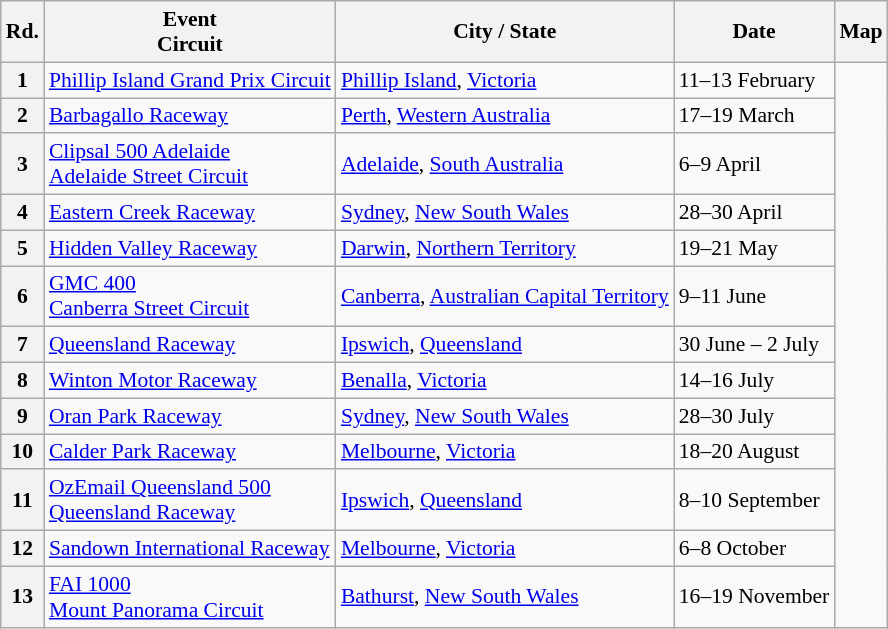<table class="wikitable" style="font-size: 90%">
<tr>
<th>Rd.</th>
<th>Event<br> Circuit</th>
<th>City / State</th>
<th>Date</th>
<th>Map</th>
</tr>
<tr>
<th>1</th>
<td><a href='#'>Phillip Island Grand Prix Circuit</a></td>
<td><a href='#'>Phillip Island</a>, <a href='#'>Victoria</a></td>
<td>11–13 February</td>
<td rowspan=13></td>
</tr>
<tr>
<th>2</th>
<td><a href='#'>Barbagallo Raceway</a></td>
<td><a href='#'>Perth</a>, <a href='#'>Western Australia</a></td>
<td>17–19 March</td>
</tr>
<tr>
<th>3</th>
<td><a href='#'>Clipsal 500 Adelaide</a><br> <a href='#'>Adelaide Street Circuit</a></td>
<td><a href='#'>Adelaide</a>, <a href='#'>South Australia</a></td>
<td>6–9 April</td>
</tr>
<tr>
<th>4</th>
<td><a href='#'>Eastern Creek Raceway</a></td>
<td><a href='#'>Sydney</a>, <a href='#'>New South Wales</a></td>
<td>28–30 April</td>
</tr>
<tr>
<th>5</th>
<td><a href='#'>Hidden Valley Raceway</a></td>
<td><a href='#'>Darwin</a>, <a href='#'>Northern Territory</a></td>
<td>19–21 May</td>
</tr>
<tr>
<th>6</th>
<td><a href='#'>GMC 400</a><br> <a href='#'>Canberra Street Circuit</a></td>
<td><a href='#'>Canberra</a>, <a href='#'>Australian Capital Territory</a></td>
<td>9–11 June</td>
</tr>
<tr>
<th>7</th>
<td><a href='#'>Queensland Raceway</a></td>
<td><a href='#'>Ipswich</a>, <a href='#'>Queensland</a></td>
<td>30 June – 2 July</td>
</tr>
<tr>
<th>8</th>
<td><a href='#'>Winton Motor Raceway</a></td>
<td><a href='#'>Benalla</a>, <a href='#'>Victoria</a></td>
<td>14–16 July</td>
</tr>
<tr>
<th>9</th>
<td><a href='#'>Oran Park Raceway</a></td>
<td><a href='#'>Sydney</a>, <a href='#'>New South Wales</a></td>
<td>28–30 July</td>
</tr>
<tr>
<th>10</th>
<td><a href='#'>Calder Park Raceway</a></td>
<td><a href='#'>Melbourne</a>, <a href='#'>Victoria</a></td>
<td>18–20 August</td>
</tr>
<tr>
<th>11</th>
<td><a href='#'>OzEmail Queensland 500</a><br> <a href='#'>Queensland Raceway</a></td>
<td><a href='#'>Ipswich</a>, <a href='#'>Queensland</a></td>
<td>8–10 September</td>
</tr>
<tr>
<th>12</th>
<td><a href='#'>Sandown International Raceway</a></td>
<td><a href='#'>Melbourne</a>, <a href='#'>Victoria</a></td>
<td>6–8 October</td>
</tr>
<tr>
<th>13</th>
<td><a href='#'>FAI 1000</a><br> <a href='#'>Mount Panorama Circuit</a></td>
<td><a href='#'>Bathurst</a>, <a href='#'>New South Wales</a></td>
<td>16–19 November</td>
</tr>
</table>
